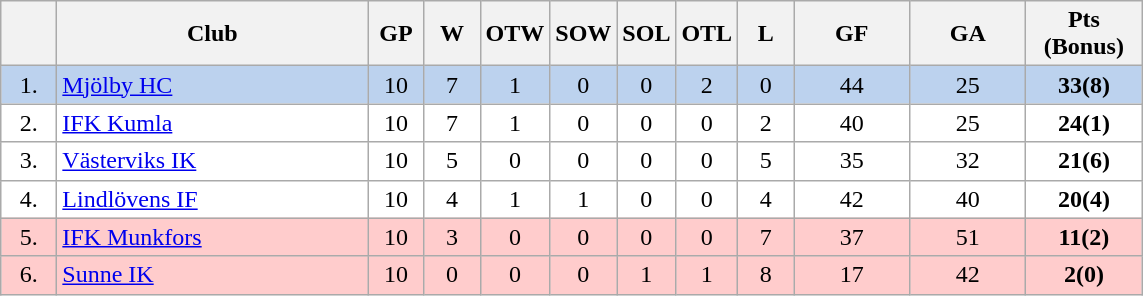<table class="wikitable">
<tr>
<th width="30"></th>
<th width="200">Club</th>
<th width="30">GP</th>
<th width="30">W</th>
<th width="30">OTW</th>
<th width="30">SOW</th>
<th width="30">SOL</th>
<th width="30">OTL</th>
<th width="30">L</th>
<th width="70">GF</th>
<th width="70">GA</th>
<th width="70">Pts (Bonus)</th>
</tr>
<tr bgcolor="#BCD2EE" align="center">
<td>1.</td>
<td align="left"><a href='#'>Mjölby HC</a></td>
<td>10</td>
<td>7</td>
<td>1</td>
<td>0</td>
<td>0</td>
<td>2</td>
<td>0</td>
<td>44</td>
<td>25</td>
<td><strong>33(8)</strong></td>
</tr>
<tr bgcolor="#FFFFFF" align="center">
<td>2.</td>
<td align="left"><a href='#'>IFK Kumla</a></td>
<td>10</td>
<td>7</td>
<td>1</td>
<td>0</td>
<td>0</td>
<td>0</td>
<td>2</td>
<td>40</td>
<td>25</td>
<td><strong>24(1)</strong></td>
</tr>
<tr bgcolor="#FFFFFF" align="center">
<td>3.</td>
<td align="left"><a href='#'>Västerviks IK</a></td>
<td>10</td>
<td>5</td>
<td>0</td>
<td>0</td>
<td>0</td>
<td>0</td>
<td>5</td>
<td>35</td>
<td>32</td>
<td><strong>21(6)</strong></td>
</tr>
<tr bgcolor="#FFFFFF" align="center">
<td>4.</td>
<td align="left"><a href='#'>Lindlövens IF</a></td>
<td>10</td>
<td>4</td>
<td>1</td>
<td>1</td>
<td>0</td>
<td>0</td>
<td>4</td>
<td>42</td>
<td>40</td>
<td><strong>20(4)</strong></td>
</tr>
<tr bgcolor="#FFCCCC" align="center">
<td>5.</td>
<td align="left"><a href='#'>IFK Munkfors</a></td>
<td>10</td>
<td>3</td>
<td>0</td>
<td>0</td>
<td>0</td>
<td>0</td>
<td>7</td>
<td>37</td>
<td>51</td>
<td><strong>11(2)</strong></td>
</tr>
<tr bgcolor="#FFCCCC" align="center">
<td>6.</td>
<td align="left"><a href='#'>Sunne IK</a></td>
<td>10</td>
<td>0</td>
<td>0</td>
<td>0</td>
<td>1</td>
<td>1</td>
<td>8</td>
<td>17</td>
<td>42</td>
<td><strong>2(0)</strong></td>
</tr>
</table>
